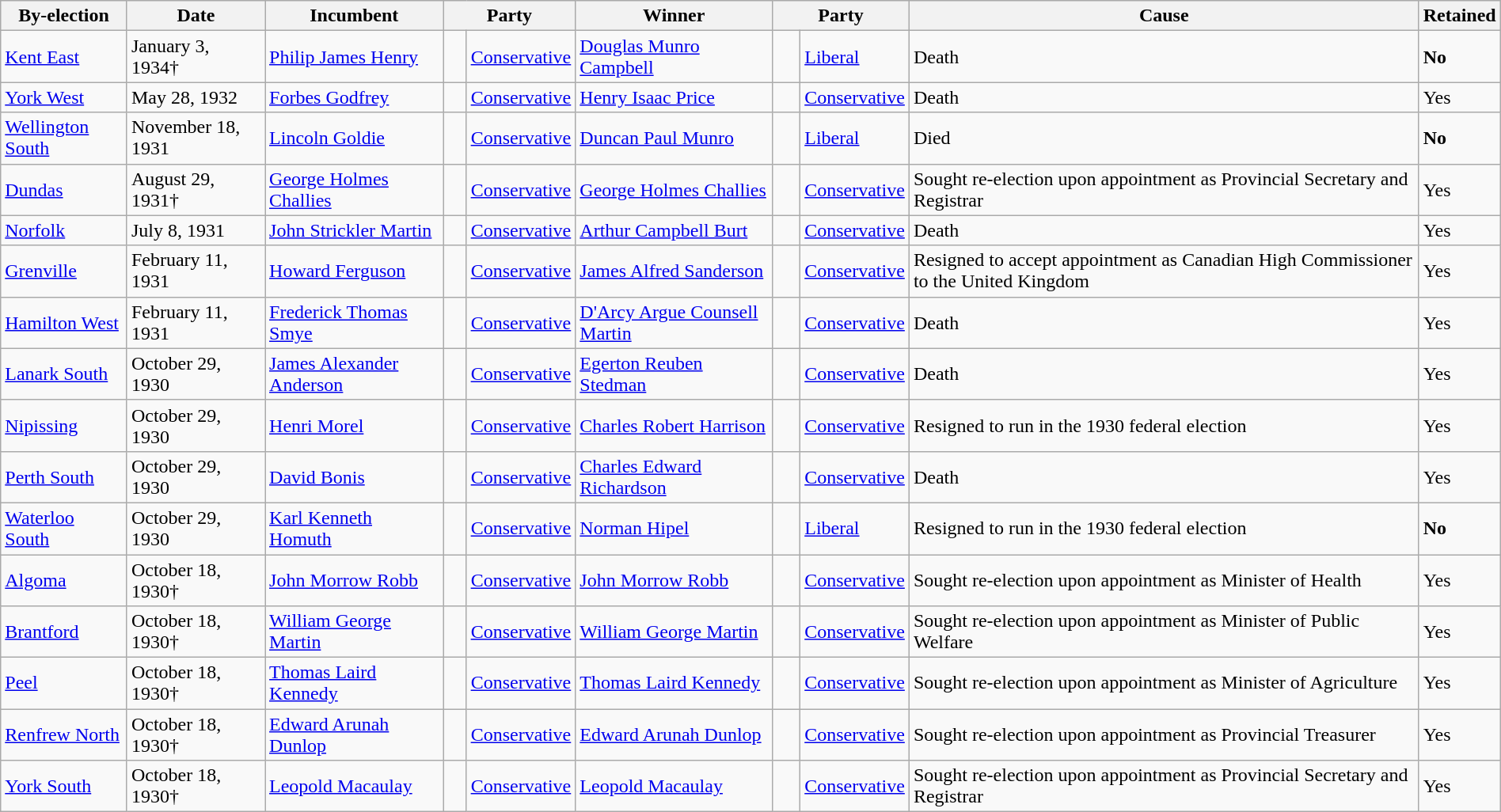<table class=wikitable style="width:100%">
<tr>
<th>By-election</th>
<th>Date</th>
<th>Incumbent</th>
<th colspan=2>Party</th>
<th>Winner</th>
<th colspan=2>Party</th>
<th>Cause</th>
<th>Retained</th>
</tr>
<tr>
<td><a href='#'>Kent East</a></td>
<td>January 3, 1934†</td>
<td><a href='#'>Philip James Henry</a></td>
<td>   </td>
<td><a href='#'>Conservative</a></td>
<td><a href='#'>Douglas Munro Campbell</a></td>
<td>    </td>
<td><a href='#'>Liberal</a></td>
<td>Death</td>
<td><strong>No</strong></td>
</tr>
<tr>
<td><a href='#'>York West</a></td>
<td>May 28, 1932</td>
<td><a href='#'>Forbes Godfrey</a></td>
<td>   </td>
<td><a href='#'>Conservative</a></td>
<td><a href='#'>Henry Isaac Price</a></td>
<td>   </td>
<td><a href='#'>Conservative</a></td>
<td>Death</td>
<td>Yes</td>
</tr>
<tr>
<td><a href='#'>Wellington South</a></td>
<td>November 18, 1931</td>
<td><a href='#'>Lincoln Goldie</a></td>
<td>   </td>
<td><a href='#'>Conservative</a></td>
<td><a href='#'>Duncan Paul Munro</a></td>
<td>    </td>
<td><a href='#'>Liberal</a></td>
<td>Died</td>
<td><strong>No</strong></td>
</tr>
<tr>
<td><a href='#'>Dundas</a></td>
<td>August 29, 1931†</td>
<td><a href='#'>George Holmes Challies</a></td>
<td>   </td>
<td><a href='#'>Conservative</a></td>
<td><a href='#'>George Holmes Challies</a></td>
<td>   </td>
<td><a href='#'>Conservative</a></td>
<td>Sought re-election upon appointment as Provincial Secretary and Registrar</td>
<td>Yes</td>
</tr>
<tr>
<td><a href='#'>Norfolk</a></td>
<td>July 8, 1931</td>
<td><a href='#'>John Strickler Martin</a></td>
<td>   </td>
<td><a href='#'>Conservative</a></td>
<td><a href='#'>Arthur Campbell Burt</a></td>
<td>   </td>
<td><a href='#'>Conservative</a></td>
<td>Death</td>
<td>Yes</td>
</tr>
<tr>
<td><a href='#'>Grenville</a></td>
<td>February 11, 1931</td>
<td><a href='#'>Howard Ferguson</a></td>
<td>   </td>
<td><a href='#'>Conservative</a></td>
<td><a href='#'>James Alfred Sanderson</a></td>
<td>   </td>
<td><a href='#'>Conservative</a></td>
<td>Resigned to accept appointment as Canadian High Commissioner to the United Kingdom</td>
<td>Yes</td>
</tr>
<tr>
<td><a href='#'>Hamilton West</a></td>
<td>February 11, 1931</td>
<td><a href='#'>Frederick Thomas Smye</a></td>
<td>   </td>
<td><a href='#'>Conservative</a></td>
<td><a href='#'>D'Arcy Argue Counsell Martin</a></td>
<td>   </td>
<td><a href='#'>Conservative</a></td>
<td>Death</td>
<td>Yes</td>
</tr>
<tr>
<td><a href='#'>Lanark South</a></td>
<td>October 29, 1930</td>
<td><a href='#'>James Alexander Anderson</a></td>
<td>   </td>
<td><a href='#'>Conservative</a></td>
<td><a href='#'>Egerton Reuben Stedman</a></td>
<td>   </td>
<td><a href='#'>Conservative</a></td>
<td>Death</td>
<td>Yes</td>
</tr>
<tr>
<td><a href='#'>Nipissing</a></td>
<td>October 29, 1930</td>
<td><a href='#'>Henri Morel</a></td>
<td>   </td>
<td><a href='#'>Conservative</a></td>
<td><a href='#'>Charles Robert Harrison</a></td>
<td>   </td>
<td><a href='#'>Conservative</a></td>
<td>Resigned to run in the 1930 federal election</td>
<td>Yes</td>
</tr>
<tr>
<td><a href='#'>Perth South</a></td>
<td>October 29, 1930</td>
<td><a href='#'>David Bonis</a></td>
<td>   </td>
<td><a href='#'>Conservative</a></td>
<td><a href='#'>Charles Edward Richardson</a></td>
<td>   </td>
<td><a href='#'>Conservative</a></td>
<td>Death</td>
<td>Yes</td>
</tr>
<tr>
<td><a href='#'>Waterloo South</a></td>
<td>October 29, 1930</td>
<td><a href='#'>Karl Kenneth Homuth</a></td>
<td>   </td>
<td><a href='#'>Conservative</a></td>
<td><a href='#'>Norman Hipel</a></td>
<td>    </td>
<td><a href='#'>Liberal</a></td>
<td>Resigned to run in the 1930 federal election</td>
<td><strong>No</strong></td>
</tr>
<tr>
<td><a href='#'>Algoma</a></td>
<td>October 18, 1930†</td>
<td><a href='#'>John Morrow Robb</a></td>
<td>   </td>
<td><a href='#'>Conservative</a></td>
<td><a href='#'>John Morrow Robb</a></td>
<td>   </td>
<td><a href='#'>Conservative</a></td>
<td>Sought re-election upon appointment as Minister of Health</td>
<td>Yes</td>
</tr>
<tr>
<td><a href='#'>Brantford</a></td>
<td>October 18, 1930†</td>
<td><a href='#'>William George Martin</a></td>
<td>   </td>
<td><a href='#'>Conservative</a></td>
<td><a href='#'>William George Martin</a></td>
<td>   </td>
<td><a href='#'>Conservative</a></td>
<td>Sought re-election upon appointment as Minister of Public Welfare</td>
<td>Yes</td>
</tr>
<tr>
<td><a href='#'>Peel</a></td>
<td>October 18, 1930†</td>
<td><a href='#'>Thomas Laird Kennedy</a></td>
<td>   </td>
<td><a href='#'>Conservative</a></td>
<td><a href='#'>Thomas Laird Kennedy</a></td>
<td>   </td>
<td><a href='#'>Conservative</a></td>
<td>Sought re-election upon appointment as Minister of Agriculture</td>
<td>Yes</td>
</tr>
<tr>
<td><a href='#'>Renfrew North</a></td>
<td>October 18, 1930†</td>
<td><a href='#'>Edward Arunah Dunlop</a></td>
<td>   </td>
<td><a href='#'>Conservative</a></td>
<td><a href='#'>Edward Arunah Dunlop</a></td>
<td>   </td>
<td><a href='#'>Conservative</a></td>
<td>Sought re-election upon appointment as Provincial Treasurer</td>
<td>Yes</td>
</tr>
<tr>
<td><a href='#'>York South</a></td>
<td>October 18, 1930†</td>
<td><a href='#'>Leopold Macaulay</a></td>
<td>   </td>
<td><a href='#'>Conservative</a></td>
<td><a href='#'>Leopold Macaulay</a></td>
<td>   </td>
<td><a href='#'>Conservative</a></td>
<td>Sought re-election upon appointment as Provincial Secretary and Registrar</td>
<td>Yes</td>
</tr>
</table>
